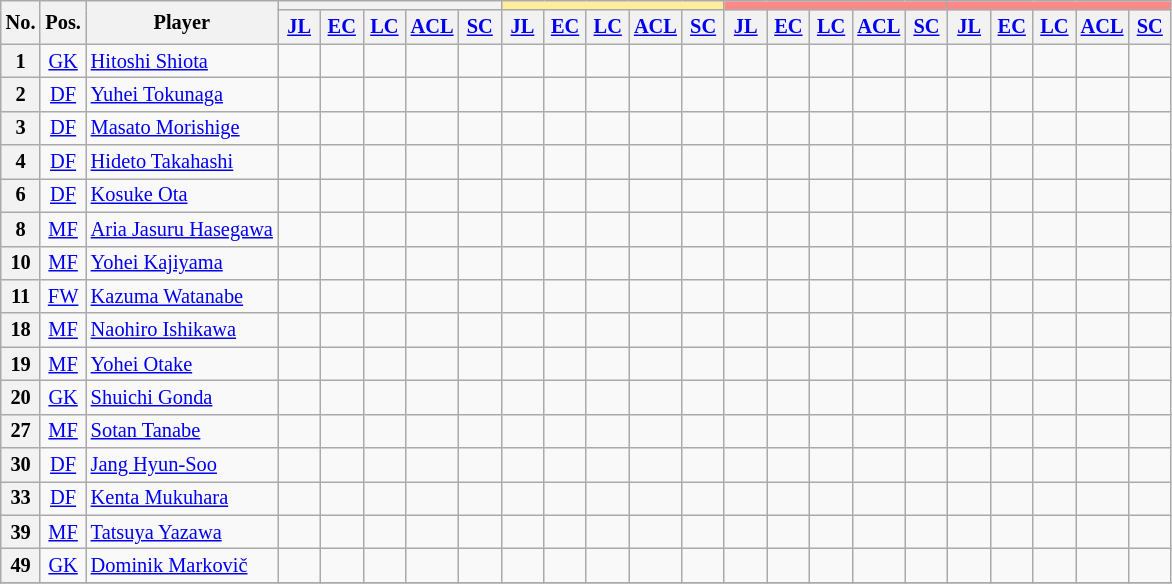<table class="wikitable" style="font-size: 85%">
<tr>
<th rowspan="2">No.</th>
<th rowspan="2">Pos.</th>
<th rowspan="2">Player</th>
<th colspan="5"></th>
<th colspan="5" style="background:#FFEE99"></th>
<th colspan="5" style="background:#FF8888"></th>
<th colspan="5" style="background:#FF8888"></th>
</tr>
<tr>
<th width="22"><a href='#'>JL</a></th>
<th width="22"><a href='#'>EC</a></th>
<th width="22"><a href='#'>LC</a></th>
<th width="22"><a href='#'>ACL</a></th>
<th width="22"><a href='#'>SC</a></th>
<th width="22"><a href='#'>JL</a></th>
<th width="22"><a href='#'>EC</a></th>
<th width="22"><a href='#'>LC</a></th>
<th width="22"><a href='#'>ACL</a></th>
<th width="22"><a href='#'>SC</a></th>
<th width="22"><a href='#'>JL</a></th>
<th width="22"><a href='#'>EC</a></th>
<th width="22"><a href='#'>LC</a></th>
<th width="22"><a href='#'>ACL</a></th>
<th width="22"><a href='#'>SC</a></th>
<th width="22"><a href='#'>JL</a></th>
<th width="22"><a href='#'>EC</a></th>
<th width="22"><a href='#'>LC</a></th>
<th width="22"><a href='#'>ACL</a></th>
<th width="22"><a href='#'>SC</a></th>
</tr>
<tr>
<th>1</th>
<td align="center"><a href='#'>GK</a></td>
<td> <a href='#'>Hitoshi Shiota</a></td>
<td align="center"></td>
<td align="center"></td>
<td align="center"></td>
<td align="center"></td>
<td align="center"></td>
<td align="center"></td>
<td align="center"></td>
<td align="center"></td>
<td align="center"></td>
<td align="center"></td>
<td align="center"></td>
<td align="center"></td>
<td align="center"></td>
<td align="center"></td>
<td align="center"></td>
<td align="center"></td>
<td align="center"></td>
<td align="center"></td>
<td align="center"></td>
<td align="center"></td>
</tr>
<tr>
<th>2</th>
<td align="center"><a href='#'>DF</a></td>
<td> <a href='#'>Yuhei Tokunaga</a></td>
<td align="center"></td>
<td align="center"></td>
<td align="center"></td>
<td align="center"></td>
<td align="center"></td>
<td align="center"></td>
<td align="center"></td>
<td align="center"></td>
<td align="center"></td>
<td align="center"></td>
<td align="center"></td>
<td align="center"></td>
<td align="center"></td>
<td align="center"></td>
<td align="center"></td>
<td align="center"></td>
<td align="center"></td>
<td align="center"></td>
<td align="center"></td>
<td align="center"></td>
</tr>
<tr>
<th>3</th>
<td align="center"><a href='#'>DF</a></td>
<td> <a href='#'>Masato Morishige</a></td>
<td align="center"></td>
<td align="center"></td>
<td align="center"></td>
<td align="center"></td>
<td align="center"></td>
<td align="center"></td>
<td align="center"></td>
<td align="center"></td>
<td align="center"></td>
<td align="center"></td>
<td align="center"></td>
<td align="center"></td>
<td align="center"></td>
<td align="center"></td>
<td align="center"></td>
<td align="center"></td>
<td align="center"></td>
<td align="center"></td>
<td align="center"></td>
<td align="center"></td>
</tr>
<tr>
<th>4</th>
<td align="center"><a href='#'>DF</a></td>
<td> <a href='#'>Hideto Takahashi</a></td>
<td align="center"></td>
<td align="center"></td>
<td align="center"></td>
<td align="center"></td>
<td align="center"></td>
<td align="center"></td>
<td align="center"></td>
<td align="center"></td>
<td align="center"></td>
<td align="center"></td>
<td align="center"></td>
<td align="center"></td>
<td align="center"></td>
<td align="center"></td>
<td align="center"></td>
<td align="center"></td>
<td align="center"></td>
<td align="center"></td>
<td align="center"></td>
<td align="center"></td>
</tr>
<tr>
<th>6</th>
<td align="center"><a href='#'>DF</a></td>
<td> <a href='#'>Kosuke Ota</a></td>
<td align="center"></td>
<td align="center"></td>
<td align="center"></td>
<td align="center"></td>
<td align="center"></td>
<td align="center"></td>
<td align="center"></td>
<td align="center"></td>
<td align="center"></td>
<td align="center"></td>
<td align="center"></td>
<td align="center"></td>
<td align="center"></td>
<td align="center"></td>
<td align="center"></td>
<td align="center"></td>
<td align="center"></td>
<td align="center"></td>
<td align="center"></td>
<td align="center"></td>
</tr>
<tr>
<th>8</th>
<td align="center"><a href='#'>MF</a></td>
<td> <a href='#'>Aria Jasuru Hasegawa</a></td>
<td align="center"></td>
<td align="center"></td>
<td align="center"></td>
<td align="center"></td>
<td align="center"></td>
<td align="center"></td>
<td align="center"></td>
<td align="center"></td>
<td align="center"></td>
<td align="center"></td>
<td align="center"></td>
<td align="center"></td>
<td align="center"></td>
<td align="center"></td>
<td align="center"></td>
<td align="center"></td>
<td align="center"></td>
<td align="center"></td>
<td align="center"></td>
<td align="center"></td>
</tr>
<tr>
<th>10</th>
<td align="center"><a href='#'>MF</a></td>
<td> <a href='#'>Yohei Kajiyama</a></td>
<td align="center"></td>
<td align="center"></td>
<td align="center"></td>
<td align="center"></td>
<td align="center"></td>
<td align="center"></td>
<td align="center"></td>
<td align="center"></td>
<td align="center"></td>
<td align="center"></td>
<td align="center"></td>
<td align="center"></td>
<td align="center"></td>
<td align="center"></td>
<td align="center"></td>
<td align="center"></td>
<td align="center"></td>
<td align="center"></td>
<td align="center"></td>
<td align="center"></td>
</tr>
<tr>
<th>11</th>
<td align="center"><a href='#'>FW</a></td>
<td> <a href='#'>Kazuma Watanabe</a></td>
<td align="center"></td>
<td align="center"></td>
<td align="center"></td>
<td align="center"></td>
<td align="center"></td>
<td align="center"></td>
<td align="center"></td>
<td align="center"></td>
<td align="center"></td>
<td align="center"></td>
<td align="center"></td>
<td align="center"></td>
<td align="center"></td>
<td align="center"></td>
<td align="center"></td>
<td align="center"></td>
<td align="center"></td>
<td align="center"></td>
<td align="center"></td>
<td align="center"></td>
</tr>
<tr>
<th>18</th>
<td align="center"><a href='#'>MF</a></td>
<td> <a href='#'>Naohiro Ishikawa</a></td>
<td align="center"></td>
<td align="center"></td>
<td align="center"></td>
<td align="center"></td>
<td align="center"></td>
<td align="center"></td>
<td align="center"></td>
<td align="center"></td>
<td align="center"></td>
<td align="center"></td>
<td align="center"></td>
<td align="center"></td>
<td align="center"></td>
<td align="center"></td>
<td align="center"></td>
<td align="center"></td>
<td align="center"></td>
<td align="center"></td>
<td align="center"></td>
<td align="center"></td>
</tr>
<tr>
<th>19</th>
<td align="center"><a href='#'>MF</a></td>
<td> <a href='#'>Yohei Otake</a></td>
<td align="center"></td>
<td align="center"></td>
<td align="center"></td>
<td align="center"></td>
<td align="center"></td>
<td align="center"></td>
<td align="center"></td>
<td align="center"></td>
<td align="center"></td>
<td align="center"></td>
<td align="center"></td>
<td align="center"></td>
<td align="center"></td>
<td align="center"></td>
<td align="center"></td>
<td align="center"></td>
<td align="center"></td>
<td align="center"></td>
<td align="center"></td>
<td align="center"></td>
</tr>
<tr>
<th>20</th>
<td align="center"><a href='#'>GK</a></td>
<td> <a href='#'>Shuichi Gonda</a></td>
<td align="center"></td>
<td align="center"></td>
<td align="center"></td>
<td align="center"></td>
<td align="center"></td>
<td align="center"></td>
<td align="center"></td>
<td align="center"></td>
<td align="center"></td>
<td align="center"></td>
<td align="center"></td>
<td align="center"></td>
<td align="center"></td>
<td align="center"></td>
<td align="center"></td>
<td align="center"></td>
<td align="center"></td>
<td align="center"></td>
<td align="center"></td>
<td align="center"></td>
</tr>
<tr>
<th>27</th>
<td align="center"><a href='#'>MF</a></td>
<td> <a href='#'>Sotan Tanabe</a></td>
<td align="center"></td>
<td align="center"></td>
<td align="center"></td>
<td align="center"></td>
<td align="center"></td>
<td align="center"></td>
<td align="center"></td>
<td align="center"></td>
<td align="center"></td>
<td align="center"></td>
<td align="center"></td>
<td align="center"></td>
<td align="center"></td>
<td align="center"></td>
<td align="center"></td>
<td align="center"></td>
<td align="center"></td>
<td align="center"></td>
<td align="center"></td>
<td align="center"></td>
</tr>
<tr>
<th>30</th>
<td align="center"><a href='#'>DF</a></td>
<td> <a href='#'>Jang Hyun-Soo</a></td>
<td align="center"></td>
<td align="center"></td>
<td align="center"></td>
<td align="center"></td>
<td align="center"></td>
<td align="center"></td>
<td align="center"></td>
<td align="center"></td>
<td align="center"></td>
<td align="center"></td>
<td align="center"></td>
<td align="center"></td>
<td align="center"></td>
<td align="center"></td>
<td align="center"></td>
<td align="center"></td>
<td align="center"></td>
<td align="center"></td>
<td align="center"></td>
<td align="center"></td>
</tr>
<tr>
<th>33</th>
<td align="center"><a href='#'>DF</a></td>
<td> <a href='#'>Kenta Mukuhara</a></td>
<td align="center"></td>
<td align="center"></td>
<td align="center"></td>
<td align="center"></td>
<td align="center"></td>
<td align="center"></td>
<td align="center"></td>
<td align="center"></td>
<td align="center"></td>
<td align="center"></td>
<td align="center"></td>
<td align="center"></td>
<td align="center"></td>
<td align="center"></td>
<td align="center"></td>
<td align="center"></td>
<td align="center"></td>
<td align="center"></td>
<td align="center"></td>
<td align="center"></td>
</tr>
<tr>
<th>39</th>
<td align="center"><a href='#'>MF</a></td>
<td> <a href='#'>Tatsuya Yazawa</a></td>
<td align="center"></td>
<td align="center"></td>
<td align="center"></td>
<td align="center"></td>
<td align="center"></td>
<td align="center"></td>
<td align="center"></td>
<td align="center"></td>
<td align="center"></td>
<td align="center"></td>
<td align="center"></td>
<td align="center"></td>
<td align="center"></td>
<td align="center"></td>
<td align="center"></td>
<td align="center"></td>
<td align="center"></td>
<td align="center"></td>
<td align="center"></td>
<td align="center"></td>
</tr>
<tr>
<th>49</th>
<td align="center"><a href='#'>GK</a></td>
<td> <a href='#'>Dominik Markovič</a></td>
<td align="center"></td>
<td align="center"></td>
<td align="center"></td>
<td align="center"></td>
<td align="center"></td>
<td align="center"></td>
<td align="center"></td>
<td align="center"></td>
<td align="center"></td>
<td align="center"></td>
<td align="center"></td>
<td align="center"></td>
<td align="center"></td>
<td align="center"></td>
<td align="center"></td>
<td align="center"></td>
<td align="center"></td>
<td align="center"></td>
<td align="center"></td>
<td align="center"></td>
</tr>
<tr>
</tr>
</table>
